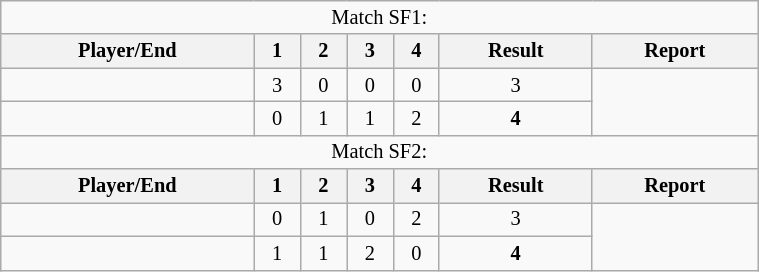<table class="wikitable" style=font-size:85%;text-align:center;width:40%>
<tr>
<td colspan="7">Match SF1:</td>
</tr>
<tr>
<th>Player/End</th>
<th>1</th>
<th>2</th>
<th>3</th>
<th>4</th>
<th>Result</th>
<th>Report</th>
</tr>
<tr>
<td align=left></td>
<td>3</td>
<td>0</td>
<td>0</td>
<td>0</td>
<td>3</td>
<td rowspan="2"></td>
</tr>
<tr>
<td align=left><strong></strong></td>
<td>0</td>
<td>1</td>
<td>1</td>
<td>2</td>
<td><strong>4</strong></td>
</tr>
<tr>
<td colspan="7">Match SF2:</td>
</tr>
<tr>
<th>Player/End</th>
<th>1</th>
<th>2</th>
<th>3</th>
<th>4</th>
<th>Result</th>
<th>Report</th>
</tr>
<tr>
<td align=left></td>
<td>0</td>
<td>1</td>
<td>0</td>
<td>2</td>
<td>3</td>
<td rowspan="2"></td>
</tr>
<tr>
<td align=left><strong></strong></td>
<td>1</td>
<td>1</td>
<td>2</td>
<td>0</td>
<td><strong>4</strong></td>
</tr>
</table>
